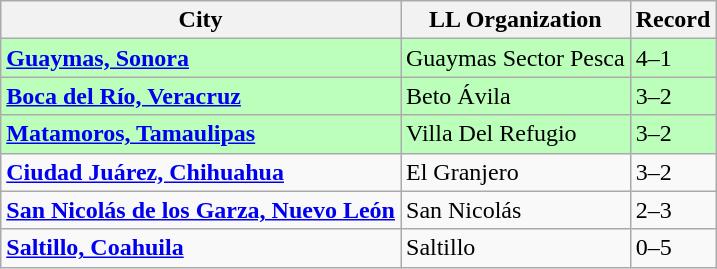<table class="wikitable">
<tr>
<th>City</th>
<th>LL Organization</th>
<th>Record</th>
</tr>
<tr bgcolor=#bbffbb>
<td> <strong><a href='#'>Guaymas, Sonora</a></strong></td>
<td>Guaymas Sector Pesca</td>
<td>4–1</td>
</tr>
<tr bgcolor=#bbffbb>
<td> <strong><a href='#'>Boca del Río, Veracruz</a></strong></td>
<td>Beto Ávila</td>
<td>3–2</td>
</tr>
<tr bgcolor=#bbffbb>
<td> <strong><a href='#'>Matamoros, Tamaulipas</a></strong></td>
<td>Villa Del Refugio</td>
<td>3–2</td>
</tr>
<tr>
<td> <strong><a href='#'>Ciudad Juárez, Chihuahua</a></strong></td>
<td>El Granjero</td>
<td>3–2</td>
</tr>
<tr>
<td> <strong><a href='#'>San Nicolás de los Garza, Nuevo León</a></strong></td>
<td>San Nicolás</td>
<td>2–3</td>
</tr>
<tr>
<td> <strong><a href='#'>Saltillo, Coahuila</a></strong></td>
<td>Saltillo</td>
<td>0–5</td>
</tr>
</table>
